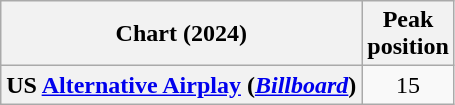<table class="wikitable plainrowheaders" style="text-align:center">
<tr>
<th scope="col">Chart (2024)</th>
<th scope="col">Peak<br> position</th>
</tr>
<tr>
<th scope="row">US <a href='#'>Alternative Airplay</a> (<em><a href='#'>Billboard</a></em>)</th>
<td>15</td>
</tr>
</table>
